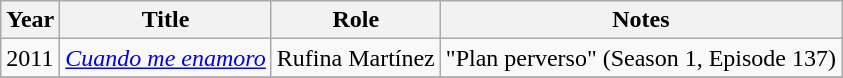<table class="wikitable sortable">
<tr>
<th>Year</th>
<th>Title</th>
<th>Role</th>
<th>Notes</th>
</tr>
<tr>
<td>2011</td>
<td><em><a href='#'>Cuando me enamoro</a></em></td>
<td>Rufina Martínez</td>
<td>"Plan perverso" (Season 1, Episode 137)</td>
</tr>
<tr>
</tr>
</table>
